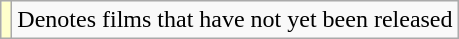<table class="wikitable">
<tr>
<td style="background:#ffc;"></td>
<td>Denotes films that have not yet been released</td>
</tr>
</table>
